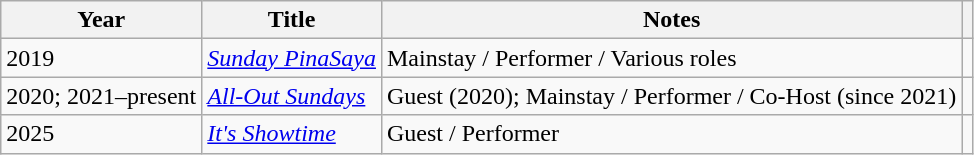<table class="wikitable">
<tr>
<th>Year</th>
<th>Title</th>
<th>Notes</th>
<th></th>
</tr>
<tr>
<td>2019</td>
<td><em><a href='#'>Sunday PinaSaya</a></em></td>
<td>Mainstay / Performer / Various roles</td>
<td></td>
</tr>
<tr>
<td>2020; 2021–present</td>
<td><em><a href='#'>All-Out Sundays</a></em></td>
<td>Guest (2020); Mainstay / Performer / Co-Host (since 2021)</td>
<td></td>
</tr>
<tr>
<td>2025</td>
<td><em><a href='#'>It's Showtime</a></em></td>
<td>Guest / Performer</td>
<td></td>
</tr>
</table>
